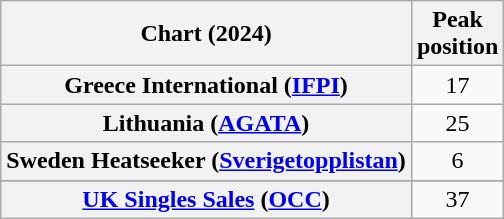<table class="wikitable sortable plainrowheaders" style="text-align:center">
<tr>
<th scope="col">Chart (2024)</th>
<th scope="col">Peak<br>position</th>
</tr>
<tr>
<th scope="row">Greece International (<a href='#'>IFPI</a>)</th>
<td>17</td>
</tr>
<tr>
<th scope="row">Lithuania (<a href='#'>AGATA</a>)</th>
<td>25</td>
</tr>
<tr>
<th scope="row">Sweden Heatseeker (<a href='#'>Sverigetopplistan</a>)</th>
<td>6</td>
</tr>
<tr>
</tr>
<tr>
<th scope="row"><a href='#'>UK Singles Sales</a> (<a href='#'>OCC</a>)</th>
<td>37</td>
</tr>
</table>
